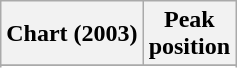<table class="wikitable sortable">
<tr>
<th>Chart (2003)</th>
<th>Peak<br>position</th>
</tr>
<tr>
</tr>
<tr>
</tr>
</table>
